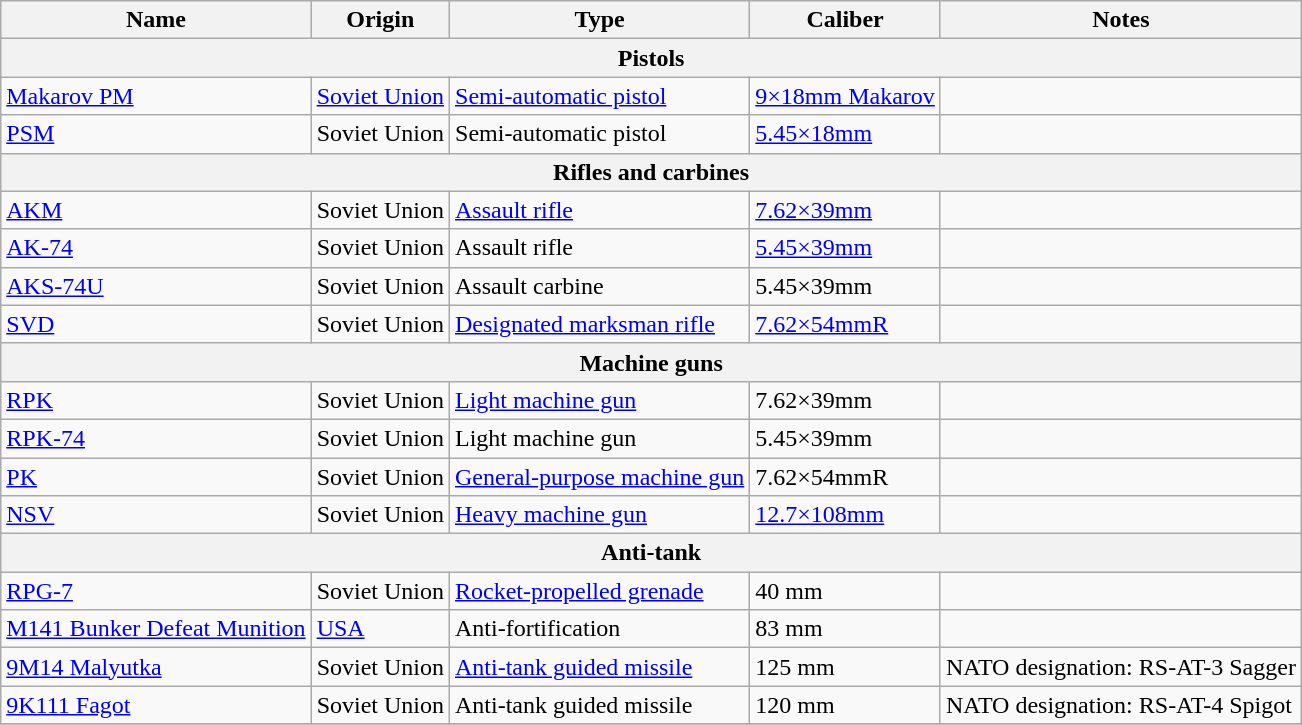<table class="wikitable">
<tr>
<th>Name</th>
<th>Origin</th>
<th>Type</th>
<th>Caliber</th>
<th>Notes</th>
</tr>
<tr>
<th colspan="5">Pistols</th>
</tr>
<tr>
<td><a href='#'>Makarov PM</a></td>
<td><a href='#'>Soviet Union</a></td>
<td><a href='#'>Semi-automatic pistol</a></td>
<td><a href='#'>9×18mm Makarov</a></td>
<td></td>
</tr>
<tr>
<td><a href='#'>PSM</a></td>
<td>Soviet Union</td>
<td>Semi-automatic pistol</td>
<td><a href='#'>5.45×18mm</a></td>
<td></td>
</tr>
<tr>
<th colspan="5">Rifles and carbines</th>
</tr>
<tr>
<td><a href='#'>AKM</a></td>
<td>Soviet Union</td>
<td><a href='#'>Assault rifle</a></td>
<td><a href='#'>7.62×39mm</a></td>
<td></td>
</tr>
<tr>
<td><a href='#'>AK-74</a></td>
<td>Soviet Union</td>
<td>Assault rifle</td>
<td><a href='#'>5.45×39mm</a></td>
<td></td>
</tr>
<tr>
<td><a href='#'>AKS-74U</a></td>
<td>Soviet Union</td>
<td>Assault carbine</td>
<td>5.45×39mm</td>
<td></td>
</tr>
<tr>
<td><a href='#'>SVD</a></td>
<td>Soviet Union</td>
<td><a href='#'>Designated marksman rifle</a></td>
<td><a href='#'>7.62×54mmR</a></td>
<td></td>
</tr>
<tr>
<th colspan="5">Machine guns</th>
</tr>
<tr>
<td><a href='#'>RPK</a></td>
<td>Soviet Union</td>
<td><a href='#'>Light machine gun</a></td>
<td>7.62×39mm</td>
<td></td>
</tr>
<tr>
<td><a href='#'>RPK-74</a></td>
<td>Soviet Union</td>
<td>Light machine gun</td>
<td>5.45×39mm</td>
<td></td>
</tr>
<tr>
<td><a href='#'>PK</a></td>
<td>Soviet Union</td>
<td><a href='#'>General-purpose machine gun</a></td>
<td>7.62×54mmR</td>
<td></td>
</tr>
<tr>
<td><a href='#'>NSV</a></td>
<td>Soviet Union</td>
<td><a href='#'>Heavy machine gun</a></td>
<td><a href='#'>12.7×108mm</a></td>
<td></td>
</tr>
<tr>
<th colspan="5">Anti-tank</th>
</tr>
<tr>
<td><a href='#'>RPG-7</a></td>
<td>Soviet Union</td>
<td><a href='#'>Rocket-propelled grenade</a></td>
<td>40 mm</td>
<td></td>
</tr>
<tr>
<td><a href='#'>M141 Bunker Defeat Munition</a></td>
<td><a href='#'>USA</a></td>
<td>Anti-fortification</td>
<td>83 mm</td>
<td></td>
</tr>
<tr>
<td><a href='#'>9M14 Malyutka</a></td>
<td>Soviet Union</td>
<td><a href='#'>Anti-tank guided missile</a></td>
<td>125 mm</td>
<td>NATO designation: RS-AT-3 Sagger</td>
</tr>
<tr>
<td><a href='#'>9K111 Fagot</a></td>
<td>Soviet Union</td>
<td>Anti-tank guided missile</td>
<td>120 mm</td>
<td>NATO designation: RS-AT-4 Spigot</td>
</tr>
<tr>
</tr>
</table>
